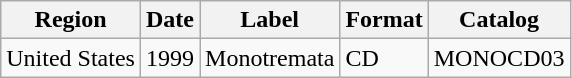<table class="wikitable">
<tr>
<th>Region</th>
<th>Date</th>
<th>Label</th>
<th>Format</th>
<th>Catalog</th>
</tr>
<tr>
<td>United States</td>
<td>1999</td>
<td>Monotremata</td>
<td>CD</td>
<td>MONOCD03</td>
</tr>
</table>
